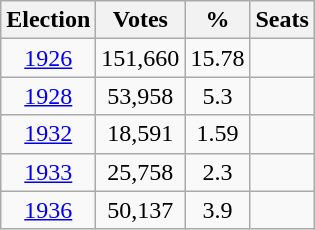<table class=wikitable style=text-align:center>
<tr>
<th>Election</th>
<th>Votes</th>
<th>%</th>
<th>Seats</th>
</tr>
<tr>
<td><a href='#'>1926</a></td>
<td>151,660</td>
<td>15.78</td>
<td></td>
</tr>
<tr>
<td><a href='#'>1928</a></td>
<td>53,958</td>
<td>5.3</td>
<td></td>
</tr>
<tr>
<td><a href='#'>1932</a></td>
<td>18,591</td>
<td>1.59</td>
<td></td>
</tr>
<tr>
<td><a href='#'>1933</a></td>
<td>25,758</td>
<td>2.3</td>
<td></td>
</tr>
<tr>
<td><a href='#'>1936</a></td>
<td>50,137</td>
<td>3.9</td>
<td></td>
</tr>
</table>
